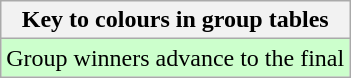<table class="wikitable">
<tr>
<th>Key to colours in group tables</th>
</tr>
<tr bgcolor=#ccffcc>
<td>Group winners advance to the final</td>
</tr>
</table>
